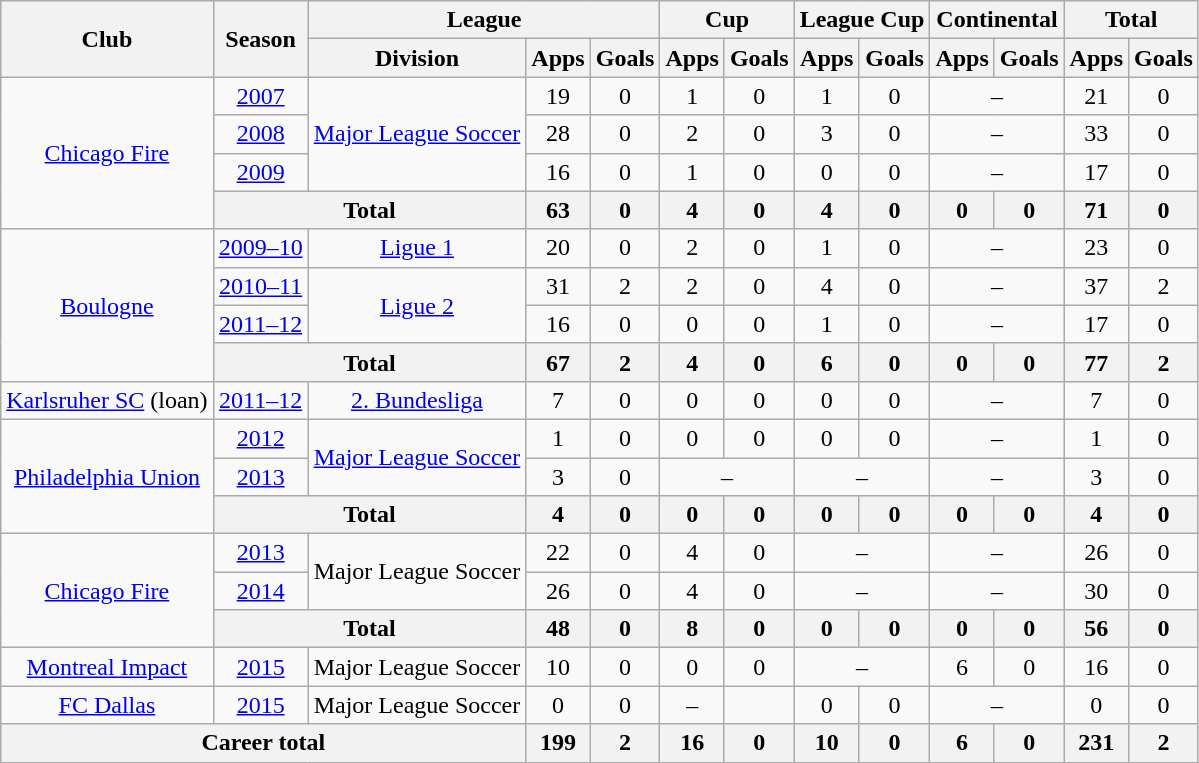<table class="wikitable" style="text-align:center">
<tr>
<th rowspan="2">Club</th>
<th rowspan="2">Season</th>
<th colspan="3">League</th>
<th colspan="2">Cup</th>
<th colspan="2">League Cup</th>
<th colspan="2">Continental</th>
<th colspan="2">Total</th>
</tr>
<tr>
<th>Division</th>
<th>Apps</th>
<th>Goals</th>
<th>Apps</th>
<th>Goals</th>
<th>Apps</th>
<th>Goals</th>
<th>Apps</th>
<th>Goals</th>
<th>Apps</th>
<th>Goals</th>
</tr>
<tr>
<td rowspan="4"><a href='#'>Chicago Fire</a></td>
<td><a href='#'>2007</a></td>
<td rowspan="3"><a href='#'>Major League Soccer</a></td>
<td>19</td>
<td>0</td>
<td>1</td>
<td>0</td>
<td>1</td>
<td>0</td>
<td colspan="2">–</td>
<td>21</td>
<td>0</td>
</tr>
<tr>
<td><a href='#'>2008</a></td>
<td>28</td>
<td>0</td>
<td>2</td>
<td>0</td>
<td>3</td>
<td>0</td>
<td colspan="2">–</td>
<td>33</td>
<td>0</td>
</tr>
<tr>
<td><a href='#'>2009</a></td>
<td>16</td>
<td>0</td>
<td>1</td>
<td>0</td>
<td>0</td>
<td>0</td>
<td colspan="2">–</td>
<td>17</td>
<td>0</td>
</tr>
<tr>
<th colspan="2">Total</th>
<th>63</th>
<th>0</th>
<th>4</th>
<th>0</th>
<th>4</th>
<th>0</th>
<th>0</th>
<th>0</th>
<th>71</th>
<th>0</th>
</tr>
<tr>
<td rowspan="4"><a href='#'>Boulogne</a></td>
<td><a href='#'>2009–10</a></td>
<td><a href='#'>Ligue 1</a></td>
<td>20</td>
<td>0</td>
<td>2</td>
<td>0</td>
<td>1</td>
<td>0</td>
<td colspan="2">–</td>
<td>23</td>
<td>0</td>
</tr>
<tr>
<td><a href='#'>2010–11</a></td>
<td rowspan="2"><a href='#'>Ligue 2</a></td>
<td>31</td>
<td>2</td>
<td>2</td>
<td>0</td>
<td>4</td>
<td>0</td>
<td colspan="2">–</td>
<td>37</td>
<td>2</td>
</tr>
<tr>
<td><a href='#'>2011–12</a></td>
<td>16</td>
<td>0</td>
<td>0</td>
<td>0</td>
<td>1</td>
<td>0</td>
<td colspan="2">–</td>
<td>17</td>
<td>0</td>
</tr>
<tr>
<th colspan="2">Total</th>
<th>67</th>
<th>2</th>
<th>4</th>
<th>0</th>
<th>6</th>
<th>0</th>
<th>0</th>
<th>0</th>
<th>77</th>
<th>2</th>
</tr>
<tr>
<td><a href='#'>Karlsruher SC</a> (loan)</td>
<td><a href='#'>2011–12</a></td>
<td><a href='#'>2. Bundesliga</a></td>
<td>7</td>
<td>0</td>
<td>0</td>
<td>0</td>
<td>0</td>
<td>0</td>
<td colspan="2">–</td>
<td>7</td>
<td>0</td>
</tr>
<tr>
<td rowspan="3"><a href='#'>Philadelphia Union</a></td>
<td><a href='#'>2012</a></td>
<td rowspan="2"><a href='#'>Major League Soccer</a></td>
<td>1</td>
<td>0</td>
<td>0</td>
<td>0</td>
<td>0</td>
<td>0</td>
<td colspan="2">–</td>
<td>1</td>
<td>0</td>
</tr>
<tr>
<td><a href='#'>2013</a></td>
<td>3</td>
<td>0</td>
<td colspan="2">–</td>
<td colspan="2">–</td>
<td colspan="2">–</td>
<td>3</td>
<td>0</td>
</tr>
<tr>
<th colspan="2">Total</th>
<th>4</th>
<th>0</th>
<th>0</th>
<th>0</th>
<th>0</th>
<th>0</th>
<th>0</th>
<th>0</th>
<th>4</th>
<th>0</th>
</tr>
<tr>
<td rowspan="3"><a href='#'>Chicago Fire</a></td>
<td><a href='#'>2013</a></td>
<td rowspan="2">Major League Soccer</td>
<td>22</td>
<td>0</td>
<td>4</td>
<td>0</td>
<td colspan="2">–</td>
<td colspan="2">–</td>
<td>26</td>
<td>0</td>
</tr>
<tr>
<td><a href='#'>2014</a></td>
<td>26</td>
<td>0</td>
<td>4</td>
<td>0</td>
<td colspan="2">–</td>
<td colspan="2">–</td>
<td>30</td>
<td>0</td>
</tr>
<tr>
<th colspan="2">Total</th>
<th>48</th>
<th>0</th>
<th>8</th>
<th>0</th>
<th>0</th>
<th>0</th>
<th>0</th>
<th>0</th>
<th>56</th>
<th>0</th>
</tr>
<tr>
<td><a href='#'>Montreal Impact</a></td>
<td><a href='#'>2015</a></td>
<td>Major League Soccer</td>
<td>10</td>
<td>0</td>
<td>0</td>
<td>0</td>
<td colspan="2">–</td>
<td>6</td>
<td>0</td>
<td>16</td>
<td>0</td>
</tr>
<tr>
<td><a href='#'>FC Dallas</a></td>
<td><a href='#'>2015</a></td>
<td>Major League Soccer</td>
<td>0</td>
<td>0</td>
<td 0colspan="2">–</td>
<td></td>
<td>0</td>
<td>0</td>
<td colspan="2">–</td>
<td>0</td>
<td>0</td>
</tr>
<tr>
<th colspan="3">Career total</th>
<th>199</th>
<th>2</th>
<th>16</th>
<th>0</th>
<th>10</th>
<th>0</th>
<th>6</th>
<th>0</th>
<th>231</th>
<th>2</th>
</tr>
</table>
